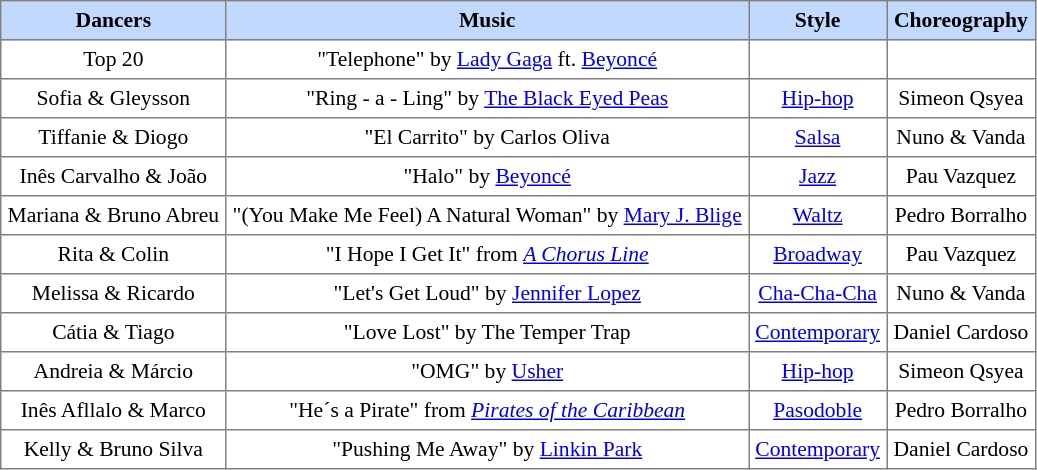<table border="1" cellpadding="4" cellspacing="0" style="text-align:center; font-size:90%; border-collapse:collapse">
<tr style="background:#C1D8FF;">
<th>Dancers</th>
<th>Music</th>
<th>Style</th>
<th>Choreography</th>
</tr>
<tr>
<td>Top 20</td>
<td>"Telephone" by <a href='#'>Lady Gaga</a> ft. <a href='#'>Beyoncé</a></td>
<td></td>
<td></td>
</tr>
<tr>
<td>Sofia & Gleysson</td>
<td>"Ring - a - Ling" by <a href='#'>The Black Eyed Peas</a></td>
<td><a href='#'>Hip-hop</a></td>
<td>Simeon Qsyea</td>
</tr>
<tr>
<td>Tiffanie & Diogo</td>
<td>"El Carrito" by Carlos Oliva</td>
<td><a href='#'>Salsa</a></td>
<td>Nuno & Vanda</td>
</tr>
<tr>
<td>Inês Carvalho & João</td>
<td>"Halo" by <a href='#'>Beyoncé</a></td>
<td><a href='#'>Jazz</a></td>
<td>Pau Vazquez</td>
</tr>
<tr>
<td>Mariana & Bruno Abreu</td>
<td>"(You Make Me Feel) A Natural Woman" by <a href='#'>Mary J. Blige</a></td>
<td><a href='#'>Waltz</a></td>
<td>Pedro Borralho</td>
</tr>
<tr>
<td>Rita & Colin</td>
<td>"I Hope I Get It" from <em><a href='#'>A Chorus Line</a></em></td>
<td><a href='#'>Broadway</a></td>
<td>Pau Vazquez</td>
</tr>
<tr>
<td>Melissa & Ricardo</td>
<td>"Let's Get Loud" by <a href='#'>Jennifer Lopez</a></td>
<td><a href='#'>Cha-Cha-Cha</a></td>
<td>Nuno & Vanda</td>
</tr>
<tr>
<td>Cátia & Tiago</td>
<td>"Love Lost" by The Temper Trap</td>
<td><a href='#'>Contemporary</a></td>
<td>Daniel Cardoso</td>
</tr>
<tr>
<td>Andreia & Márcio</td>
<td>"OMG" by <a href='#'>Usher</a></td>
<td><a href='#'>Hip-hop</a></td>
<td>Simeon Qsyea</td>
</tr>
<tr>
<td>Inês Afllalo & Marco</td>
<td>"He´s a Pirate" from <em><a href='#'>Pirates of the Caribbean</a></em></td>
<td><a href='#'>Pasodoble</a></td>
<td>Pedro Borralho</td>
</tr>
<tr>
<td>Kelly & Bruno Silva</td>
<td>"Pushing Me Away" by <a href='#'>Linkin Park</a></td>
<td><a href='#'>Contemporary</a></td>
<td>Daniel Cardoso</td>
</tr>
</table>
